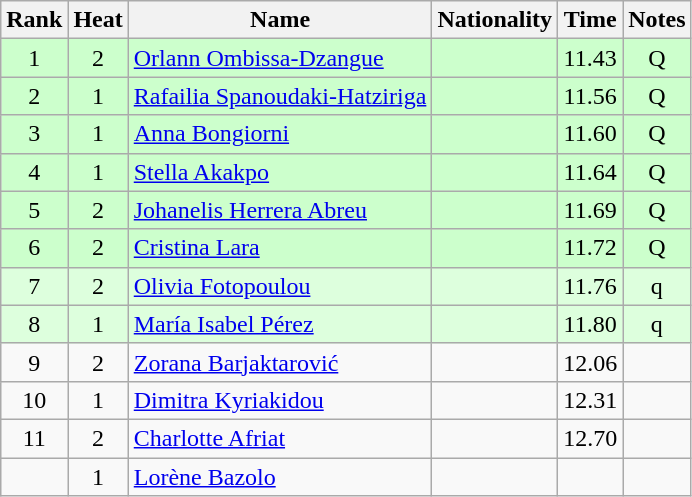<table class="wikitable sortable" style="text-align:center">
<tr>
<th>Rank</th>
<th>Heat</th>
<th>Name</th>
<th>Nationality</th>
<th>Time</th>
<th>Notes</th>
</tr>
<tr bgcolor=ccffcc>
<td>1</td>
<td>2</td>
<td align=left><a href='#'>Orlann Ombissa-Dzangue</a></td>
<td align=left></td>
<td>11.43</td>
<td>Q</td>
</tr>
<tr bgcolor=ccffcc>
<td>2</td>
<td>1</td>
<td align=left><a href='#'>Rafailia Spanoudaki-Hatziriga</a></td>
<td align=left></td>
<td>11.56</td>
<td>Q</td>
</tr>
<tr bgcolor=ccffcc>
<td>3</td>
<td>1</td>
<td align=left><a href='#'>Anna Bongiorni</a></td>
<td align=left></td>
<td>11.60</td>
<td>Q</td>
</tr>
<tr bgcolor=ccffcc>
<td>4</td>
<td>1</td>
<td align=left><a href='#'>Stella Akakpo</a></td>
<td align=left></td>
<td>11.64</td>
<td>Q</td>
</tr>
<tr bgcolor=ccffcc>
<td>5</td>
<td>2</td>
<td align=left><a href='#'>Johanelis Herrera Abreu</a></td>
<td align=left></td>
<td>11.69</td>
<td>Q</td>
</tr>
<tr bgcolor=ccffcc>
<td>6</td>
<td>2</td>
<td align=left><a href='#'>Cristina Lara</a></td>
<td align=left></td>
<td>11.72</td>
<td>Q</td>
</tr>
<tr bgcolor=ddffdd>
<td>7</td>
<td>2</td>
<td align=left><a href='#'>Olivia Fotopoulou</a></td>
<td align=left></td>
<td>11.76</td>
<td>q</td>
</tr>
<tr bgcolor=ddffdd>
<td>8</td>
<td>1</td>
<td align=left><a href='#'>María Isabel Pérez</a></td>
<td align=left></td>
<td>11.80</td>
<td>q</td>
</tr>
<tr>
<td>9</td>
<td>2</td>
<td align=left><a href='#'>Zorana Barjaktarović</a></td>
<td align=left></td>
<td>12.06</td>
<td></td>
</tr>
<tr>
<td>10</td>
<td>1</td>
<td align=left><a href='#'>Dimitra Kyriakidou</a></td>
<td align=left></td>
<td>12.31</td>
<td></td>
</tr>
<tr>
<td>11</td>
<td>2</td>
<td align=left><a href='#'>Charlotte Afriat</a></td>
<td align=left></td>
<td>12.70</td>
<td></td>
</tr>
<tr>
<td></td>
<td>1</td>
<td align=left><a href='#'>Lorène Bazolo</a></td>
<td align=left></td>
<td></td>
<td></td>
</tr>
</table>
